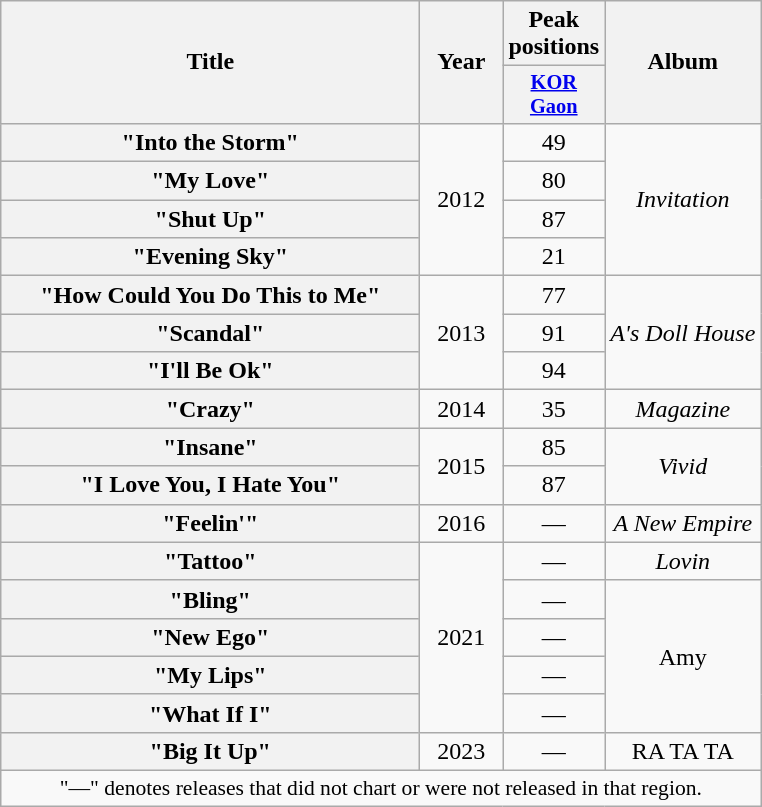<table class="wikitable plainrowheaders" style="text-align:center;">
<tr>
<th scope="col" rowspan="2" style="width:17em;">Title</th>
<th scope="col" rowspan="2" style="width:3em;">Year</th>
<th scope="col">Peak positions</th>
<th scope="col" rowspan="2">Album</th>
</tr>
<tr>
<th style="width:3em;font-size:85%"><a href='#'>KOR<br>Gaon</a><br></th>
</tr>
<tr>
<th scope="row">"Into the Storm"</th>
<td rowspan="4">2012</td>
<td>49</td>
<td rowspan="4"><em>Invitation</em></td>
</tr>
<tr>
<th scope="row">"My Love"</th>
<td>80</td>
</tr>
<tr>
<th scope="row">"Shut Up"</th>
<td>87</td>
</tr>
<tr>
<th scope="row">"Evening Sky"</th>
<td>21</td>
</tr>
<tr>
<th scope="row">"How Could You Do This to Me"</th>
<td rowspan="3">2013</td>
<td>77</td>
<td rowspan="3"><em>A's Doll House</em></td>
</tr>
<tr>
<th scope="row">"Scandal"</th>
<td>91</td>
</tr>
<tr>
<th scope="row">"I'll Be Ok"</th>
<td>94</td>
</tr>
<tr>
<th scope="row">"Crazy"</th>
<td>2014</td>
<td>35</td>
<td><em>Magazine</em></td>
</tr>
<tr>
<th scope="row">"Insane"</th>
<td rowspan="2">2015</td>
<td>85</td>
<td rowspan="2"><em>Vivid</em></td>
</tr>
<tr>
<th scope="row">"I Love You, I Hate You"</th>
<td>87</td>
</tr>
<tr>
<th scope="row">"Feelin'"<br></th>
<td>2016</td>
<td>—</td>
<td><em>A New Empire</em></td>
</tr>
<tr>
<th scope="row">"Tattoo"</th>
<td rowspan="5">2021</td>
<td>—</td>
<td><em>Lovin<strong></td>
</tr>
<tr>
<th scope="row">"Bling"</th>
<td>—</td>
<td rowspan="4"></em>Amy<em></td>
</tr>
<tr>
<th scope="row">"New Ego"</th>
<td>—</td>
</tr>
<tr>
<th scope="row">"My Lips"</th>
<td>—</td>
</tr>
<tr>
<th scope="row">"What If I"</th>
<td>—</td>
</tr>
<tr>
<th scope="row">"Big It Up"</th>
<td>2023</td>
<td>—</td>
<td></em>RA TA TA<em></td>
</tr>
<tr>
<td colspan="4" style="font-size:90%">"—" denotes releases that did not chart or were not released in that region.</td>
</tr>
</table>
